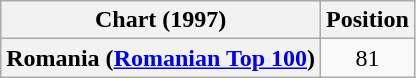<table class="wikitable plainrowheaders" style="text-align:center">
<tr>
<th scope="col">Chart (1997)</th>
<th scope="col">Position</th>
</tr>
<tr>
<th scope="row">Romania (<a href='#'>Romanian Top 100</a>)</th>
<td>81</td>
</tr>
</table>
